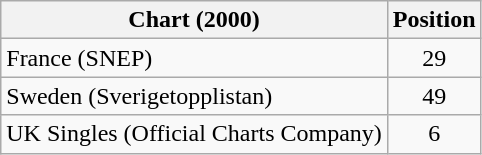<table class="wikitable">
<tr>
<th>Chart (2000)</th>
<th>Position</th>
</tr>
<tr>
<td>France (SNEP)</td>
<td style="text-align:center;">29</td>
</tr>
<tr>
<td>Sweden (Sverigetopplistan)</td>
<td style="text-align:center;">49</td>
</tr>
<tr>
<td>UK Singles (Official Charts Company)</td>
<td style="text-align:center;">6</td>
</tr>
</table>
